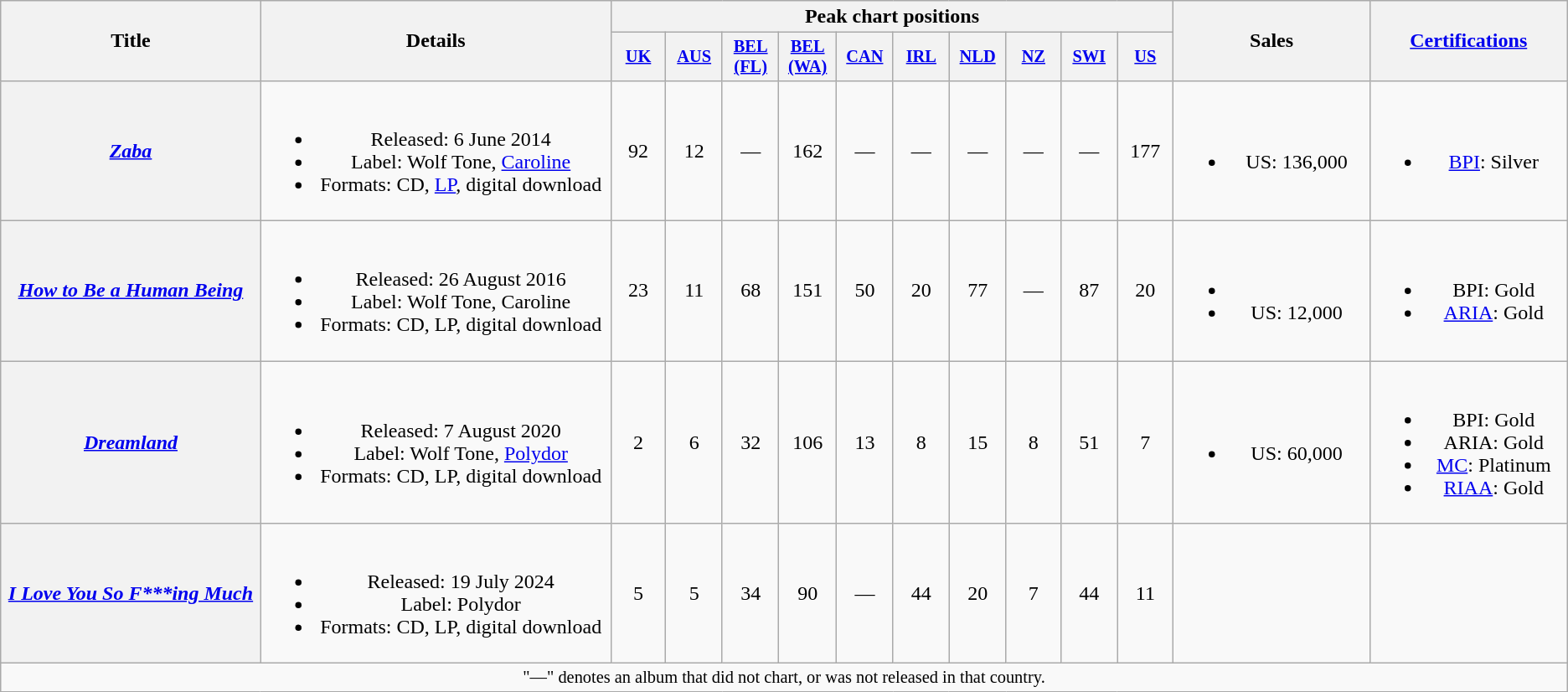<table class="wikitable plainrowheaders" style="text-align:center;">
<tr>
<th scope="col" rowspan="2" style="width:14em;">Title</th>
<th scope="col" rowspan="2" style="width:19em;">Details</th>
<th scope="col" colspan="10">Peak chart positions</th>
<th scope="col" rowspan="2" style="width:10em;">Sales</th>
<th scope="col" rowspan="2" style="width:10em;"><a href='#'>Certifications</a></th>
</tr>
<tr>
<th scope="col" style="width:3em;font-size:85%;"><a href='#'>UK</a><br></th>
<th scope="col" style="width:3em;font-size:85%;"><a href='#'>AUS</a><br></th>
<th scope="col" style="width:3em;font-size:85%;"><a href='#'>BEL<br>(FL)</a><br></th>
<th scope="col" style="width:3em;font-size:85%;"><a href='#'>BEL<br>(WA)</a><br></th>
<th scope="col" style="width:3em;font-size:85%;"><a href='#'>CAN</a><br></th>
<th scope="col" style="width:3em;font-size:85%;"><a href='#'>IRL</a><br></th>
<th scope="col" style="width:3em;font-size:85%;"><a href='#'>NLD</a><br></th>
<th scope="col" style="width:3em;font-size:85%;"><a href='#'>NZ</a><br></th>
<th scope="col" style="width:3em;font-size:85%;"><a href='#'>SWI</a><br></th>
<th scope="col" style="width:3em;font-size:85%;"><a href='#'>US</a><br></th>
</tr>
<tr>
<th scope="row"><em><a href='#'>Zaba</a></em></th>
<td><br><ul><li>Released: 6 June 2014</li><li>Label: Wolf Tone, <a href='#'>Caroline</a></li><li>Formats: CD, <a href='#'>LP</a>, digital download</li></ul></td>
<td>92</td>
<td>12</td>
<td>—</td>
<td>162</td>
<td>—</td>
<td>—</td>
<td>—</td>
<td>—</td>
<td>—</td>
<td>177</td>
<td><br><ul><li>US: 136,000</li></ul></td>
<td><br><ul><li><a href='#'>BPI</a>: Silver</li></ul></td>
</tr>
<tr>
<th scope="row"><em><a href='#'>How to Be a Human Being</a></em></th>
<td><br><ul><li>Released: 26 August 2016</li><li>Label: Wolf Tone, Caroline</li><li>Formats: CD, LP, digital download</li></ul></td>
<td>23</td>
<td>11</td>
<td>68</td>
<td>151</td>
<td>50</td>
<td>20</td>
<td>77</td>
<td>—</td>
<td>87</td>
<td>20</td>
<td><br><ul><li></li><li>US: 12,000</li></ul></td>
<td><br><ul><li>BPI: Gold</li><li><a href='#'>ARIA</a>: Gold</li></ul></td>
</tr>
<tr>
<th scope="row"><em><a href='#'>Dreamland</a></em></th>
<td><br><ul><li>Released: 7 August 2020</li><li>Label: Wolf Tone, <a href='#'>Polydor</a></li><li>Formats: CD, LP, digital download</li></ul></td>
<td>2</td>
<td>6</td>
<td>32</td>
<td>106</td>
<td>13</td>
<td>8</td>
<td>15</td>
<td>8</td>
<td>51</td>
<td>7</td>
<td><br><ul><li>US: 60,000</li></ul></td>
<td><br><ul><li>BPI: Gold</li><li>ARIA: Gold</li><li><a href='#'>MC</a>: Platinum</li><li><a href='#'>RIAA</a>: Gold</li></ul></td>
</tr>
<tr>
<th scope="row"><em><a href='#'>I Love You So F***ing Much</a></em></th>
<td><br><ul><li>Released: 19 July 2024</li><li>Label: Polydor</li><li>Formats: CD, LP, digital download</li></ul></td>
<td>5</td>
<td>5</td>
<td>34</td>
<td>90</td>
<td>—</td>
<td>44</td>
<td>20</td>
<td>7</td>
<td>44</td>
<td>11</td>
<td></td>
<td></td>
</tr>
<tr>
<td colspan="16" style="font-size:85%;">"—" denotes an album that did not chart, or was not released in that country.</td>
</tr>
</table>
